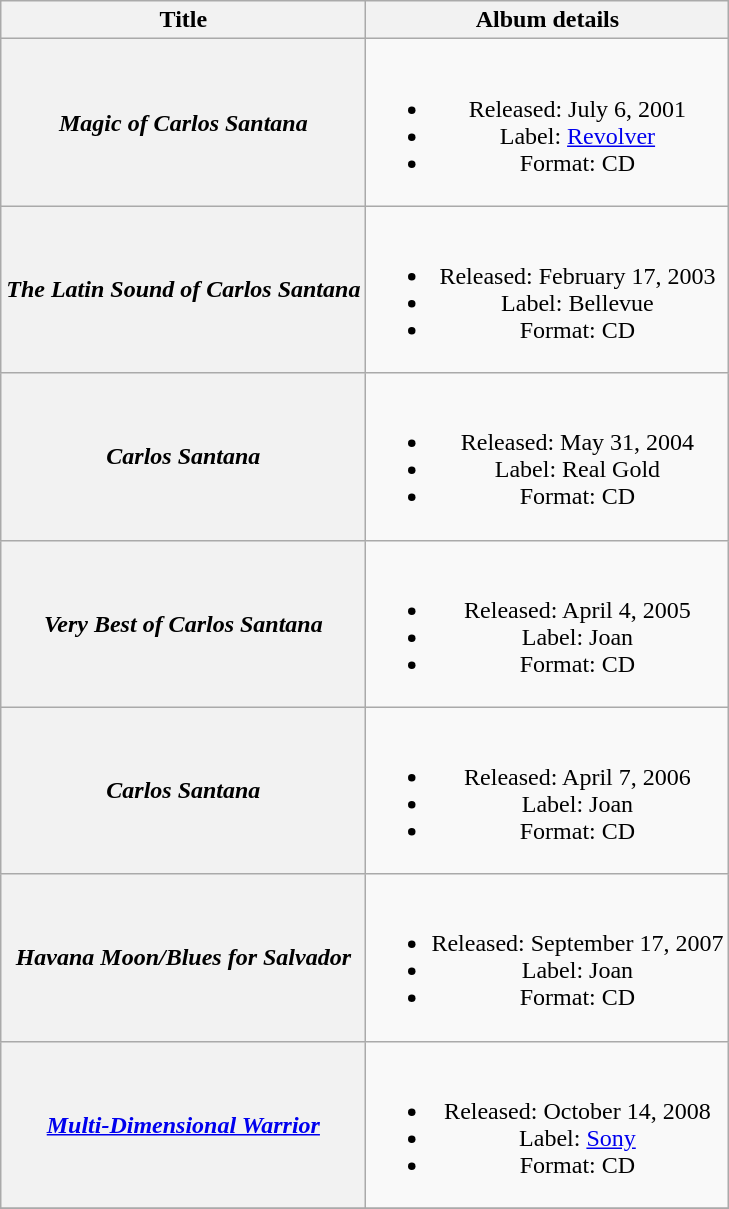<table class="wikitable plainrowheaders" style="text-align:center;">
<tr>
<th scope="col">Title</th>
<th scope="col">Album details</th>
</tr>
<tr>
<th scope="row"><em>Magic of Carlos Santana</em></th>
<td><br><ul><li>Released: July 6, 2001</li><li>Label: <a href='#'>Revolver</a></li><li>Format: CD</li></ul></td>
</tr>
<tr>
<th scope="row"><em>The Latin Sound of Carlos Santana</em></th>
<td><br><ul><li>Released: February 17, 2003</li><li>Label: Bellevue</li><li>Format: CD</li></ul></td>
</tr>
<tr>
<th scope="row"><em>Carlos Santana</em></th>
<td><br><ul><li>Released: May 31, 2004</li><li>Label: Real Gold</li><li>Format: CD</li></ul></td>
</tr>
<tr>
<th scope="row"><em>Very Best of Carlos Santana</em></th>
<td><br><ul><li>Released: April 4, 2005</li><li>Label: Joan</li><li>Format: CD</li></ul></td>
</tr>
<tr>
<th scope="row"><em>Carlos Santana</em></th>
<td><br><ul><li>Released: April 7, 2006</li><li>Label: Joan</li><li>Format: CD</li></ul></td>
</tr>
<tr>
<th scope="row"><em>Havana Moon/Blues for Salvador</em></th>
<td><br><ul><li>Released: September 17, 2007</li><li>Label: Joan</li><li>Format: CD</li></ul></td>
</tr>
<tr>
<th scope="row"><em><a href='#'>Multi-Dimensional Warrior</a></em></th>
<td><br><ul><li>Released: October 14, 2008</li><li>Label: <a href='#'>Sony</a></li><li>Format: CD</li></ul></td>
</tr>
<tr>
</tr>
</table>
